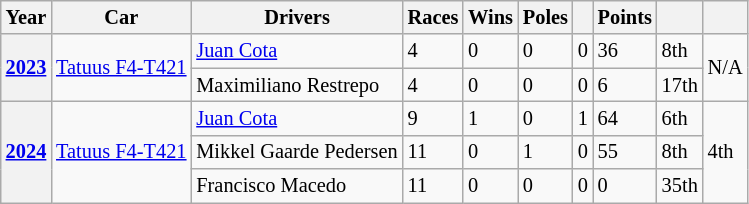<table class="wikitable" style="font-size:85%">
<tr>
<th>Year</th>
<th>Car</th>
<th>Drivers</th>
<th>Races</th>
<th>Wins</th>
<th>Poles</th>
<th></th>
<th>Points</th>
<th></th>
<th></th>
</tr>
<tr>
<th rowspan="2"><a href='#'>2023</a></th>
<td rowspan="2"><a href='#'>Tatuus F4-T421</a></td>
<td> <a href='#'>Juan Cota</a></td>
<td>4</td>
<td>0</td>
<td>0</td>
<td>0</td>
<td>36</td>
<td>8th</td>
<td rowspan="2">N/A</td>
</tr>
<tr>
<td> Maximiliano Restrepo</td>
<td>4</td>
<td>0</td>
<td>0</td>
<td>0</td>
<td>6</td>
<td>17th</td>
</tr>
<tr>
<th rowspan="3"><a href='#'>2024</a></th>
<td rowspan="3"><a href='#'>Tatuus F4-T421</a></td>
<td> <a href='#'>Juan Cota</a></td>
<td>9</td>
<td>1</td>
<td>0</td>
<td>1</td>
<td>64</td>
<td>6th</td>
<td rowspan="3">4th</td>
</tr>
<tr>
<td> Mikkel Gaarde Pedersen</td>
<td>11</td>
<td>0</td>
<td>1</td>
<td>0</td>
<td>55</td>
<td>8th</td>
</tr>
<tr>
<td> Francisco Macedo</td>
<td>11</td>
<td>0</td>
<td>0</td>
<td>0</td>
<td>0</td>
<td>35th</td>
</tr>
</table>
